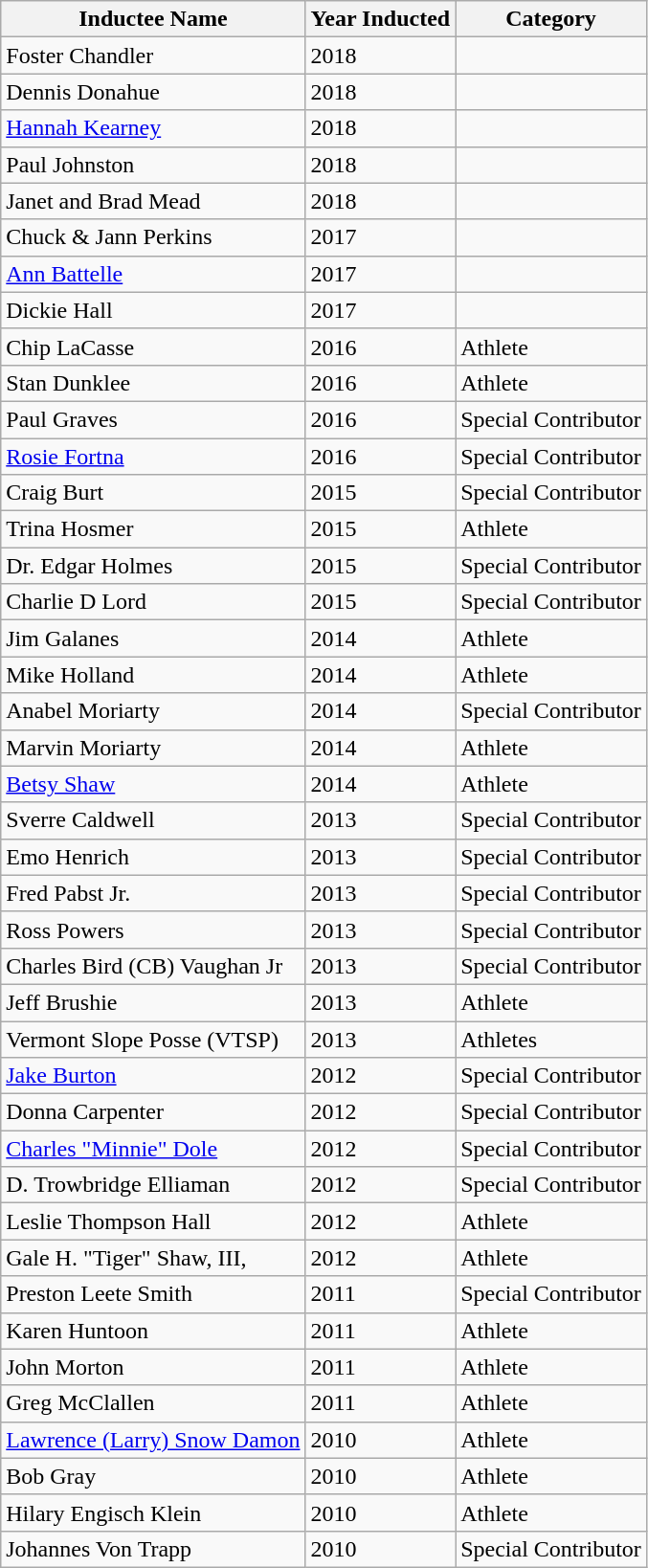<table class="wikitable sortable">
<tr>
<th>Inductee Name</th>
<th>Year Inducted</th>
<th>Category</th>
</tr>
<tr>
<td>Foster Chandler</td>
<td>2018</td>
<td></td>
</tr>
<tr>
<td>Dennis Donahue</td>
<td>2018</td>
<td></td>
</tr>
<tr>
<td><a href='#'>Hannah Kearney</a></td>
<td>2018</td>
<td></td>
</tr>
<tr>
<td>Paul Johnston</td>
<td>2018</td>
<td></td>
</tr>
<tr>
<td>Janet and Brad Mead</td>
<td>2018</td>
<td></td>
</tr>
<tr>
<td>Chuck & Jann Perkins</td>
<td>2017</td>
<td></td>
</tr>
<tr>
<td><a href='#'>Ann Battelle</a></td>
<td>2017</td>
<td></td>
</tr>
<tr>
<td>Dickie Hall</td>
<td>2017</td>
<td></td>
</tr>
<tr>
<td>Chip LaCasse</td>
<td>2016</td>
<td>Athlete </td>
</tr>
<tr>
<td>Stan Dunklee</td>
<td>2016</td>
<td>Athlete </td>
</tr>
<tr>
<td>Paul Graves</td>
<td>2016</td>
<td>Special Contributor </td>
</tr>
<tr>
<td><a href='#'>Rosie Fortna</a></td>
<td>2016</td>
<td>Special Contributor </td>
</tr>
<tr>
<td>Craig Burt</td>
<td>2015</td>
<td>Special Contributor </td>
</tr>
<tr>
<td>Trina Hosmer</td>
<td>2015</td>
<td>Athlete </td>
</tr>
<tr>
<td>Dr. Edgar Holmes</td>
<td>2015</td>
<td>Special Contributor </td>
</tr>
<tr>
<td>Charlie D Lord</td>
<td>2015</td>
<td>Special Contributor </td>
</tr>
<tr>
<td>Jim Galanes</td>
<td>2014</td>
<td>Athlete </td>
</tr>
<tr>
<td>Mike Holland</td>
<td>2014</td>
<td>Athlete </td>
</tr>
<tr>
<td>Anabel Moriarty</td>
<td>2014</td>
<td>Special Contributor </td>
</tr>
<tr>
<td>Marvin Moriarty</td>
<td>2014</td>
<td>Athlete </td>
</tr>
<tr>
<td><a href='#'>Betsy Shaw</a></td>
<td>2014</td>
<td>Athlete </td>
</tr>
<tr>
<td>Sverre Caldwell</td>
<td>2013</td>
<td>Special Contributor </td>
</tr>
<tr>
<td>Emo Henrich</td>
<td>2013</td>
<td>Special Contributor </td>
</tr>
<tr>
<td>Fred Pabst Jr.</td>
<td>2013</td>
<td>Special Contributor </td>
</tr>
<tr>
<td>Ross Powers</td>
<td>2013</td>
<td>Special Contributor </td>
</tr>
<tr>
<td>Charles Bird (CB) Vaughan Jr</td>
<td>2013</td>
<td>Special Contributor </td>
</tr>
<tr>
<td>Jeff Brushie</td>
<td>2013</td>
<td>Athlete </td>
</tr>
<tr>
<td>Vermont Slope Posse (VTSP)</td>
<td>2013</td>
<td>Athletes </td>
</tr>
<tr>
<td><a href='#'>Jake Burton</a></td>
<td>2012</td>
<td>Special Contributor </td>
</tr>
<tr>
<td>Donna Carpenter</td>
<td>2012</td>
<td>Special Contributor </td>
</tr>
<tr>
<td><a href='#'>Charles "Minnie" Dole</a></td>
<td>2012</td>
<td>Special Contributor </td>
</tr>
<tr>
<td>D. Trowbridge Elliaman</td>
<td>2012</td>
<td>Special Contributor </td>
</tr>
<tr>
<td>Leslie Thompson Hall</td>
<td>2012</td>
<td>Athlete </td>
</tr>
<tr>
<td>Gale H. "Tiger" Shaw, III,</td>
<td>2012</td>
<td>Athlete </td>
</tr>
<tr>
<td>Preston Leete Smith</td>
<td>2011</td>
<td>Special Contributor</td>
</tr>
<tr>
<td>Karen Huntoon</td>
<td>2011</td>
<td>Athlete</td>
</tr>
<tr>
<td>John Morton</td>
<td>2011</td>
<td>Athlete</td>
</tr>
<tr>
<td>Greg McClallen</td>
<td>2011</td>
<td>Athlete</td>
</tr>
<tr>
<td><a href='#'>Lawrence (Larry) Snow Damon</a></td>
<td>2010</td>
<td>Athlete</td>
</tr>
<tr>
<td>Bob Gray</td>
<td>2010</td>
<td>Athlete</td>
</tr>
<tr>
<td>Hilary Engisch Klein</td>
<td>2010</td>
<td>Athlete</td>
</tr>
<tr>
<td>Johannes Von Trapp</td>
<td>2010</td>
<td>Special Contributor</td>
</tr>
</table>
